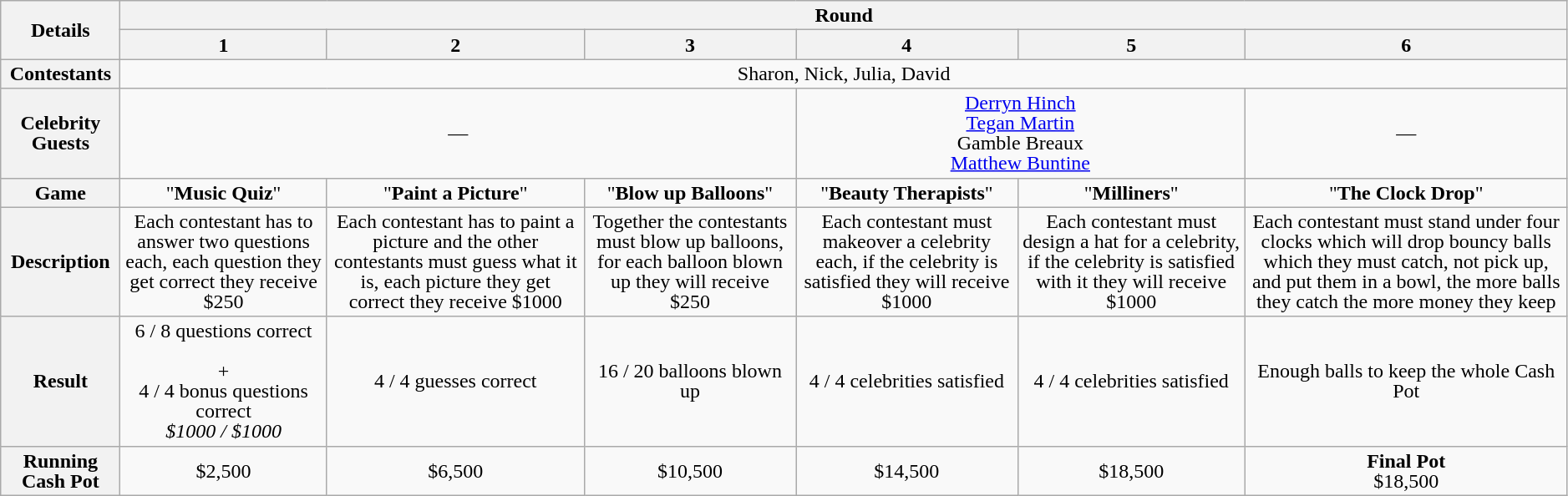<table class="wikitable plainrowheaders" style="text-align:center; line-height:16px; width:99%;">
<tr>
<th rowspan="2">Details</th>
<th colspan="6">Round</th>
</tr>
<tr>
<th>1</th>
<th>2</th>
<th>3</th>
<th>4</th>
<th>5</th>
<th>6</th>
</tr>
<tr>
<th>Contestants</th>
<td colspan="6">Sharon, Nick, Julia, David</td>
</tr>
<tr>
<th>Celebrity Guests</th>
<td colspan="3">—</td>
<td colspan="2"><a href='#'>Derryn Hinch</a><br><a href='#'>Tegan Martin</a><br>Gamble Breaux<br><a href='#'>Matthew Buntine</a></td>
<td>—</td>
</tr>
<tr>
<th>Game</th>
<td>"<strong>Music Quiz</strong>"</td>
<td>"<strong>Paint a Picture</strong>"</td>
<td>"<strong>Blow up Balloons</strong>"</td>
<td>"<strong>Beauty Therapists</strong>"</td>
<td>"<strong>Milliners</strong>"</td>
<td>"<strong>The Clock Drop</strong>"</td>
</tr>
<tr>
<th>Description</th>
<td>Each contestant has to answer two questions each, each question they get correct they receive $250</td>
<td>Each contestant has to paint a picture and the other contestants must guess what it is, each picture they get correct they receive $1000</td>
<td>Together the contestants must blow up balloons, for each balloon blown up they will receive $250</td>
<td>Each contestant must makeover a celebrity each, if the celebrity is satisfied they will receive $1000</td>
<td>Each contestant must design a hat for a celebrity, if the celebrity is satisfied with it they will receive $1000</td>
<td>Each contestant must stand under four clocks which will drop bouncy balls which they must catch, not pick up, and put them in a bowl, the more balls they catch the more money they keep</td>
</tr>
<tr>
<th>Result</th>
<td>6 / 8 questions correct<br><br>+<br>4 / 4 bonus questions correct<br><em>$1000 / $1000</em></td>
<td>4 / 4 guesses correct<br></td>
<td>16 / 20 balloons blown up<br></td>
<td>4 / 4 celebrities satisfied<br></td>
<td>4 / 4 celebrities satisfied<br></td>
<td>Enough balls to keep the whole Cash Pot</td>
</tr>
<tr>
<th>Running Cash Pot</th>
<td>$2,500</td>
<td>$6,500</td>
<td>$10,500</td>
<td>$14,500</td>
<td>$18,500</td>
<td><strong>Final Pot</strong><br>$18,500</td>
</tr>
</table>
